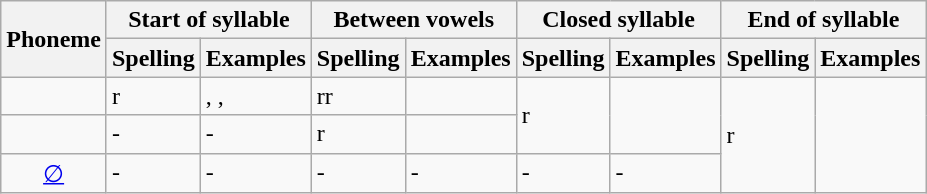<table class="wikitable">
<tr>
<th rowspan=2>Phoneme</th>
<th colspan=2>Start of syllable</th>
<th colspan=2>Between vowels</th>
<th colspan=2>Closed syllable</th>
<th colspan=2>End of syllable</th>
</tr>
<tr>
<th>Spelling</th>
<th>Examples</th>
<th>Spelling</th>
<th>Examples</th>
<th>Spelling</th>
<th>Examples</th>
<th>Spelling</th>
<th>Examples</th>
</tr>
<tr>
<td align=center></td>
<td>r</td>
<td>, , </td>
<td>rr</td>
<td></td>
<td rowspan="2">r</td>
<td rowspan="2"></td>
<td rowspan="3">r</td>
<td rowspan="3"></td>
</tr>
<tr>
<td align=center></td>
<td>-</td>
<td>-</td>
<td>r</td>
<td></td>
</tr>
<tr>
<td align=center><a href='#'>∅</a></td>
<td>-</td>
<td>-</td>
<td>-</td>
<td>-</td>
<td>-</td>
<td>-</td>
</tr>
</table>
